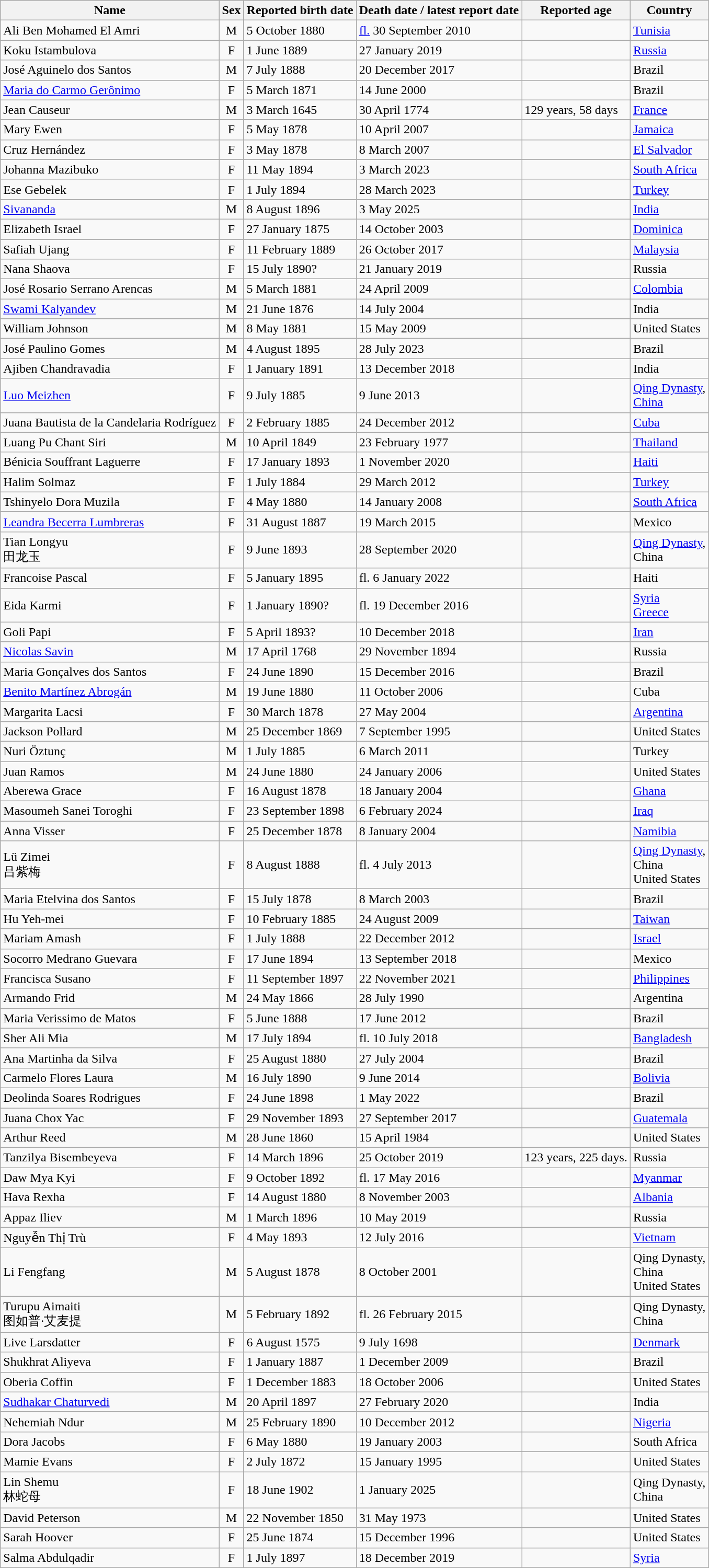<table class="wikitable">
<tr>
<th>Name</th>
<th>Sex</th>
<th>Reported birth date</th>
<th>Death date / latest report date</th>
<th>Reported age</th>
<th>Country</th>
</tr>
<tr>
<td>Ali Ben Mohamed El Amri</td>
<td align="center">M</td>
<td>5 October 1880</td>
<td><a href='#'>fl.</a> 30 September 2010</td>
<td></td>
<td><a href='#'>Tunisia</a></td>
</tr>
<tr>
<td>Koku Istambulova</td>
<td align="center">F</td>
<td>1 June 1889</td>
<td>27 January 2019</td>
<td></td>
<td><a href='#'>Russia</a></td>
</tr>
<tr>
<td>José Aguinelo dos Santos</td>
<td align="center">M</td>
<td>7 July 1888</td>
<td>20 December 2017</td>
<td></td>
<td>Brazil</td>
</tr>
<tr>
<td><a href='#'>Maria do Carmo Gerônimo</a></td>
<td align="center">F</td>
<td>5 March 1871</td>
<td>14 June 2000</td>
<td></td>
<td>Brazil</td>
</tr>
<tr>
<td>Jean Causeur</td>
<td align="center">M</td>
<td>3 March 1645</td>
<td>30 April 1774</td>
<td>129 years, 58 days</td>
<td><a href='#'>France</a></td>
</tr>
<tr>
<td>Mary Ewen</td>
<td align="center">F</td>
<td>5 May 1878</td>
<td>10 April 2007</td>
<td></td>
<td><a href='#'>Jamaica</a></td>
</tr>
<tr>
<td>Cruz Hernández</td>
<td align="center">F</td>
<td>3 May 1878</td>
<td>8 March 2007</td>
<td></td>
<td><a href='#'>El Salvador</a></td>
</tr>
<tr>
<td>Johanna Mazibuko</td>
<td align="center">F</td>
<td>11 May 1894</td>
<td>3 March 2023</td>
<td></td>
<td><a href='#'>South Africa</a></td>
</tr>
<tr>
<td>Ese Gebelek</td>
<td align="center">F</td>
<td>1 July 1894</td>
<td>28 March 2023</td>
<td></td>
<td><a href='#'>Turkey</a></td>
</tr>
<tr>
<td><a href='#'>Sivananda</a></td>
<td align="center">M</td>
<td>8 August 1896</td>
<td>3 May 2025</td>
<td></td>
<td><a href='#'>India</a></td>
</tr>
<tr>
<td>Elizabeth Israel</td>
<td align="center">F</td>
<td>27 January 1875</td>
<td>14 October 2003</td>
<td></td>
<td><a href='#'>Dominica</a></td>
</tr>
<tr>
<td>Safiah Ujang</td>
<td align="center">F</td>
<td>11 February 1889</td>
<td>26 October 2017</td>
<td></td>
<td><a href='#'>Malaysia</a></td>
</tr>
<tr>
<td>Nana Shaova</td>
<td align="center">F</td>
<td>15 July 1890?</td>
<td>21 January 2019</td>
<td></td>
<td>Russia</td>
</tr>
<tr>
<td>José Rosario Serrano Arencas</td>
<td align="center">M</td>
<td>5 March 1881</td>
<td>24 April 2009</td>
<td></td>
<td><a href='#'>Colombia</a></td>
</tr>
<tr>
<td><a href='#'>Swami Kalyandev</a></td>
<td align="center">M</td>
<td>21 June 1876</td>
<td>14 July 2004</td>
<td></td>
<td>India</td>
</tr>
<tr>
<td>William Johnson</td>
<td align="center">M</td>
<td>8 May 1881</td>
<td>15 May 2009</td>
<td></td>
<td>United States</td>
</tr>
<tr>
<td>José Paulino Gomes</td>
<td align="center">M</td>
<td>4 August 1895</td>
<td>28 July 2023</td>
<td></td>
<td>Brazil</td>
</tr>
<tr>
<td>Ajiben Chandravadia</td>
<td align="center">F</td>
<td>1 January 1891</td>
<td>13 December 2018</td>
<td></td>
<td>India</td>
</tr>
<tr>
<td><a href='#'>Luo Meizhen</a></td>
<td align="center">F</td>
<td>9 July 1885</td>
<td>9 June 2013</td>
<td></td>
<td><a href='#'>Qing Dynasty</a>,<br><a href='#'>China</a></td>
</tr>
<tr>
<td>Juana Bautista de la Candelaria Rodríguez</td>
<td align="center">F</td>
<td>2 February 1885</td>
<td>24 December 2012</td>
<td></td>
<td><a href='#'>Cuba</a></td>
</tr>
<tr>
<td>Luang Pu Chant Siri</td>
<td align="center">M</td>
<td>10 April 1849</td>
<td>23 February 1977</td>
<td></td>
<td><a href='#'>Thailand</a></td>
</tr>
<tr>
<td>Bénicia Souffrant Laguerre </td>
<td align="center">F</td>
<td>17 January 1893</td>
<td>1 November 2020</td>
<td></td>
<td><a href='#'>Haiti</a></td>
</tr>
<tr>
<td>Halim Solmaz</td>
<td align="center">F</td>
<td>1 July 1884</td>
<td>29 March 2012</td>
<td></td>
<td><a href='#'>Turkey</a></td>
</tr>
<tr>
<td>Tshinyelo Dora Muzila</td>
<td align="center">F</td>
<td>4 May 1880</td>
<td>14 January 2008</td>
<td></td>
<td><a href='#'>South Africa</a></td>
</tr>
<tr>
<td><a href='#'>Leandra Becerra Lumbreras</a></td>
<td align="center">F</td>
<td>31 August 1887</td>
<td>19 March 2015</td>
<td></td>
<td>Mexico</td>
</tr>
<tr>
<td>Tian Longyu<br>田龙玉</td>
<td align="center">F</td>
<td>9 June 1893</td>
<td>28 September 2020</td>
<td></td>
<td><a href='#'>Qing Dynasty</a>,<br>China</td>
</tr>
<tr>
<td>Francoise Pascal</td>
<td align="center">F</td>
<td>5 January 1895</td>
<td>fl. 6 January 2022</td>
<td></td>
<td>Haiti</td>
</tr>
<tr>
<td>Eida Karmi </td>
<td align="center">F</td>
<td>1 January 1890?</td>
<td>fl. 19 December 2016</td>
<td></td>
<td><a href='#'>Syria</a><br><a href='#'>Greece</a></td>
</tr>
<tr>
<td>Goli Papi </td>
<td align="center">F</td>
<td>5 April 1893?</td>
<td>10 December 2018</td>
<td></td>
<td><a href='#'>Iran</a></td>
</tr>
<tr>
<td><a href='#'>Nicolas Savin</a></td>
<td align="center">M</td>
<td>17 April 1768</td>
<td>29 November 1894</td>
<td></td>
<td>Russia</td>
</tr>
<tr>
<td>Maria Gonçalves dos Santos</td>
<td align="center">F</td>
<td>24 June 1890</td>
<td>15 December 2016</td>
<td></td>
<td>Brazil</td>
</tr>
<tr>
<td><a href='#'>Benito Martínez Abrogán</a></td>
<td align="center">M</td>
<td>19 June 1880</td>
<td>11 October 2006</td>
<td></td>
<td>Cuba</td>
</tr>
<tr>
<td>Margarita Lacsi</td>
<td align="center">F</td>
<td>30 March 1878</td>
<td>27 May 2004</td>
<td></td>
<td><a href='#'>Argentina</a></td>
</tr>
<tr>
<td>Jackson Pollard</td>
<td align="center">M</td>
<td>25 December 1869</td>
<td>7 September 1995</td>
<td></td>
<td>United States</td>
</tr>
<tr>
<td>Nuri Öztunç</td>
<td align="center">M</td>
<td>1 July 1885</td>
<td>6 March 2011</td>
<td></td>
<td>Turkey</td>
</tr>
<tr>
<td>Juan Ramos</td>
<td align="center">M</td>
<td>24 June 1880</td>
<td>24 January 2006</td>
<td></td>
<td>United States</td>
</tr>
<tr>
<td>Aberewa Grace</td>
<td align="center">F</td>
<td>16 August 1878</td>
<td>18 January 2004</td>
<td></td>
<td><a href='#'>Ghana</a></td>
</tr>
<tr>
<td>Masoumeh Sanei Toroghi</td>
<td align="center">F</td>
<td>23 September 1898</td>
<td>6 February 2024</td>
<td></td>
<td><a href='#'>Iraq</a></td>
</tr>
<tr>
<td>Anna Visser</td>
<td align="center">F</td>
<td>25 December 1878</td>
<td>8 January 2004</td>
<td></td>
<td><a href='#'>Namibia</a></td>
</tr>
<tr>
<td>Lü Zimei<br>吕紫梅</td>
<td align="center">F</td>
<td>8 August 1888</td>
<td>fl. 4 July 2013</td>
<td></td>
<td><a href='#'>Qing Dynasty</a>,<br>China<br>United States</td>
</tr>
<tr>
<td>Maria Etelvina dos Santos</td>
<td align="center">F</td>
<td>15 July 1878</td>
<td>8 March 2003</td>
<td></td>
<td>Brazil</td>
</tr>
<tr>
<td>Hu Yeh-mei</td>
<td align="center">F</td>
<td>10 February 1885</td>
<td>24 August 2009</td>
<td></td>
<td><a href='#'>Taiwan</a></td>
</tr>
<tr>
<td>Mariam Amash</td>
<td align="center">F</td>
<td>1 July 1888</td>
<td>22 December 2012</td>
<td> </td>
<td><a href='#'>Israel</a></td>
</tr>
<tr>
<td>Socorro Medrano Guevara</td>
<td align="center">F</td>
<td>17 June 1894</td>
<td>13 September 2018</td>
<td></td>
<td>Mexico</td>
</tr>
<tr>
<td>Francisca Susano</td>
<td align="center">F</td>
<td>11 September 1897</td>
<td>22 November 2021</td>
<td></td>
<td><a href='#'>Philippines</a></td>
</tr>
<tr>
<td>Armando Frid</td>
<td align="center">M</td>
<td>24 May 1866</td>
<td>28 July 1990</td>
<td></td>
<td>Argentina</td>
</tr>
<tr>
<td>Maria Verissimo de Matos</td>
<td align="center">F</td>
<td>5 June 1888</td>
<td>17 June 2012</td>
<td></td>
<td>Brazil</td>
</tr>
<tr>
<td>Sher Ali Mia</td>
<td align="center">M</td>
<td>17 July 1894</td>
<td>fl. 10 July 2018</td>
<td></td>
<td><a href='#'>Bangladesh</a></td>
</tr>
<tr>
<td>Ana Martinha da Silva</td>
<td align="center">F</td>
<td>25 August 1880</td>
<td>27 July 2004</td>
<td></td>
<td>Brazil</td>
</tr>
<tr>
<td>Carmelo Flores Laura</td>
<td align="center">M</td>
<td>16 July 1890</td>
<td>9 June 2014</td>
<td></td>
<td><a href='#'>Bolivia</a></td>
</tr>
<tr>
<td>Deolinda Soares Rodrigues</td>
<td align="center">F</td>
<td>24 June 1898</td>
<td>1 May 2022</td>
<td></td>
<td>Brazil</td>
</tr>
<tr>
<td>Juana Chox Yac</td>
<td align="center">F</td>
<td>29 November 1893</td>
<td>27 September 2017</td>
<td></td>
<td><a href='#'>Guatemala</a></td>
</tr>
<tr>
<td>Arthur Reed</td>
<td align="center">M</td>
<td>28 June 1860</td>
<td>15 April 1984</td>
<td></td>
<td>United States</td>
</tr>
<tr>
<td>Tanzilya Bisembeyeva</td>
<td align="center">F</td>
<td>14 March 1896</td>
<td>25 October 2019</td>
<td>123 years, 225 days.</td>
<td>Russia</td>
</tr>
<tr>
<td>Daw Mya Kyi</td>
<td align="center">F</td>
<td>9 October 1892</td>
<td>fl. 17 May 2016</td>
<td></td>
<td><a href='#'>Myanmar</a></td>
</tr>
<tr>
<td>Hava Rexha</td>
<td align="center">F</td>
<td>14 August 1880</td>
<td>8 November 2003</td>
<td></td>
<td><a href='#'>Albania</a></td>
</tr>
<tr>
<td>Appaz Iliev</td>
<td align="center">M</td>
<td>1 March 1896</td>
<td>10 May 2019</td>
<td></td>
<td>Russia</td>
</tr>
<tr>
<td>Nguyễn Thị Trù</td>
<td align="center">F</td>
<td>4 May 1893</td>
<td>12 July 2016</td>
<td></td>
<td><a href='#'>Vietnam</a></td>
</tr>
<tr>
<td>Li Fengfang</td>
<td align="center">M</td>
<td>5 August 1878</td>
<td>8 October 2001</td>
<td></td>
<td>Qing Dynasty,<br>China<br>United States</td>
</tr>
<tr>
<td>Turupu Aimaiti<br>图如普·艾麦提</td>
<td align="center">M</td>
<td>5 February 1892</td>
<td>fl. 26 February 2015</td>
<td></td>
<td>Qing Dynasty,<br>China</td>
</tr>
<tr>
<td>Live Larsdatter</td>
<td align="center">F</td>
<td>6 August 1575</td>
<td>9 July 1698</td>
<td></td>
<td><a href='#'>Denmark</a></td>
</tr>
<tr>
<td>Shukhrat Aliyeva</td>
<td align="center">F</td>
<td>1 January 1887</td>
<td>1 December 2009</td>
<td></td>
<td>Brazil</td>
</tr>
<tr>
<td>Oberia Coffin</td>
<td align="center">F</td>
<td>1 December 1883</td>
<td>18 October 2006</td>
<td></td>
<td>United States</td>
</tr>
<tr>
<td><a href='#'>Sudhakar Chaturvedi</a></td>
<td align="center">M</td>
<td>20 April 1897</td>
<td>27 February 2020</td>
<td></td>
<td>India</td>
</tr>
<tr>
<td>Nehemiah Ndur</td>
<td align="center">M</td>
<td>25 February 1890</td>
<td>10 December 2012</td>
<td></td>
<td><a href='#'>Nigeria</a></td>
</tr>
<tr>
<td>Dora Jacobs</td>
<td align="center">F</td>
<td>6 May 1880</td>
<td>19 January 2003</td>
<td></td>
<td>South Africa</td>
</tr>
<tr>
<td>Mamie Evans</td>
<td align="center">F</td>
<td>2 July 1872</td>
<td>15 January 1995</td>
<td></td>
<td>United States</td>
</tr>
<tr>
<td>Lin Shemu<br>林蛇母</td>
<td align="center">F</td>
<td>18 June 1902</td>
<td>1 January 2025</td>
<td></td>
<td>Qing Dynasty,<br>China</td>
</tr>
<tr>
<td>David Peterson</td>
<td align="center">M</td>
<td>22 November 1850</td>
<td>31 May 1973</td>
<td></td>
<td>United States</td>
</tr>
<tr>
<td>Sarah Hoover</td>
<td align="center">F</td>
<td>25 June 1874</td>
<td>15 December 1996</td>
<td></td>
<td>United States</td>
</tr>
<tr>
<td>Salma Abdulqadir</td>
<td align="center">F</td>
<td>1 July 1897</td>
<td>18 December 2019</td>
<td></td>
<td><a href='#'>Syria</a></td>
</tr>
</table>
